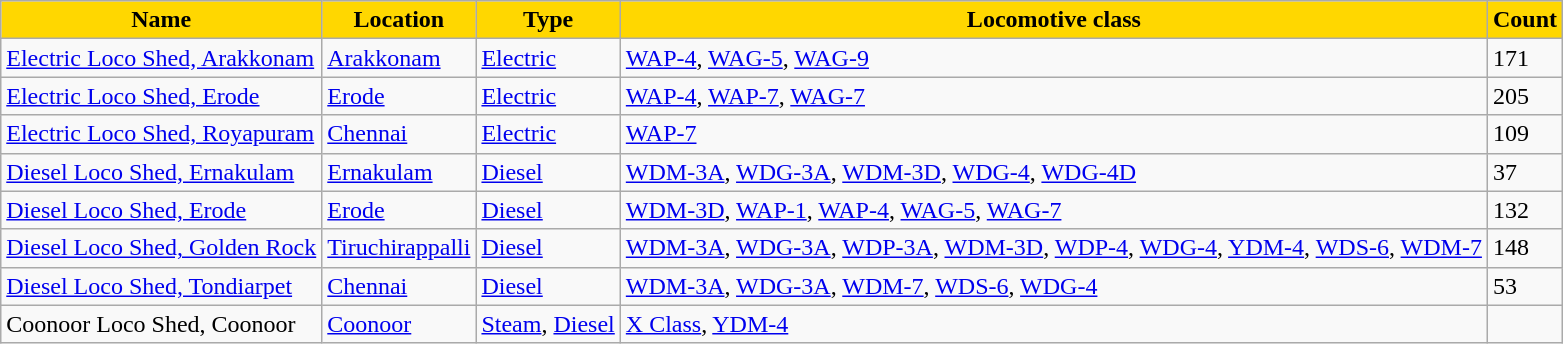<table class="sortable wikitable"style="text-align:left;"style="font-size: 85%">
<tr>
<th ! style="background-color:#FFD700">Name</th>
<th ! style="background-color:#FFD700">Location</th>
<th ! style="background-color:#FFD700">Type</th>
<th ! style="background-color:#FFD700">Locomotive class</th>
<th ! style="background-color:#FFD700">Count</th>
</tr>
<tr>
<td><a href='#'>Electric Loco Shed, Arakkonam</a></td>
<td><a href='#'>Arakkonam</a></td>
<td><a href='#'>Electric</a></td>
<td><a href='#'>WAP-4</a>, <a href='#'>WAG-5</a>, <a href='#'>WAG-9</a></td>
<td>171</td>
</tr>
<tr>
<td><a href='#'>Electric Loco Shed, Erode</a></td>
<td><a href='#'>Erode</a></td>
<td><a href='#'>Electric</a></td>
<td><a href='#'>WAP-4</a>, <a href='#'>WAP-7</a>, <a href='#'>WAG-7</a></td>
<td>205</td>
</tr>
<tr>
<td><a href='#'>Electric Loco Shed, Royapuram</a></td>
<td><a href='#'>Chennai</a></td>
<td><a href='#'>Electric</a></td>
<td><a href='#'>WAP-7</a></td>
<td>109</td>
</tr>
<tr>
<td><a href='#'>Diesel Loco Shed, Ernakulam</a></td>
<td><a href='#'>Ernakulam</a></td>
<td><a href='#'>Diesel</a></td>
<td><a href='#'>WDM-3A</a>, <a href='#'>WDG-3A</a>, <a href='#'>WDM-3D</a>, <a href='#'>WDG-4</a>, <a href='#'>WDG-4D</a></td>
<td>37</td>
</tr>
<tr>
<td><a href='#'>Diesel Loco Shed, Erode</a></td>
<td><a href='#'>Erode</a></td>
<td><a href='#'>Diesel</a></td>
<td><a href='#'>WDM-3D</a>, <a href='#'>WAP-1</a>, <a href='#'>WAP-4</a>, <a href='#'>WAG-5</a>, <a href='#'>WAG-7</a></td>
<td>132</td>
</tr>
<tr>
<td><a href='#'>Diesel Loco Shed, Golden Rock</a></td>
<td><a href='#'>Tiruchirappalli</a></td>
<td><a href='#'>Diesel</a></td>
<td><a href='#'>WDM-3A</a>, <a href='#'>WDG-3A</a>, <a href='#'>WDP-3A</a>, <a href='#'>WDM-3D</a>, <a href='#'>WDP-4</a>, <a href='#'>WDG-4</a>, <a href='#'>YDM-4</a>, <a href='#'>WDS-6</a>, <a href='#'>WDM-7</a></td>
<td>148</td>
</tr>
<tr>
<td><a href='#'>Diesel Loco Shed, Tondiarpet</a></td>
<td><a href='#'>Chennai</a></td>
<td><a href='#'>Diesel</a></td>
<td><a href='#'>WDM-3A</a>, <a href='#'>WDG-3A</a>, <a href='#'>WDM-7</a>, <a href='#'>WDS-6</a>, <a href='#'>WDG-4</a></td>
<td>53</td>
</tr>
<tr>
<td>Coonoor Loco Shed, Coonoor</td>
<td><a href='#'>Coonoor</a></td>
<td><a href='#'>Steam</a>, <a href='#'>Diesel</a></td>
<td><a href='#'>X Class</a>, <a href='#'>YDM-4</a></td>
<td></td>
</tr>
</table>
